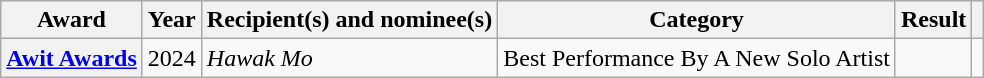<table class="wikitable sortable plainrowheaders">
<tr>
<th scope="col">Award</th>
<th scope="col">Year</th>
<th scope="col">Recipient(s) and nominee(s)</th>
<th scope="col">Category</th>
<th scope="col">Result</th>
<th scope="col" class="unsortable"></th>
</tr>
<tr>
<th scope="rowgroup"><a href='#'>Awit Awards</a></th>
<td>2024</td>
<td><em>Hawak Mo</em></td>
<td>Best Performance By A New Solo Artist</td>
<td></td>
<td></td>
</tr>
</table>
